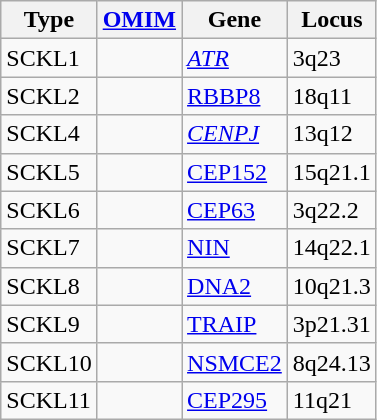<table class="wikitable">
<tr>
<th>Type</th>
<th><a href='#'>OMIM</a></th>
<th>Gene</th>
<th>Locus</th>
</tr>
<tr>
<td>SCKL1</td>
<td></td>
<td><em><a href='#'>ATR</a></em></td>
<td>3q23</td>
</tr>
<tr>
<td>SCKL2</td>
<td></td>
<td><a href='#'>RBBP8</a></td>
<td>18q11</td>
</tr>
<tr>
<td>SCKL4</td>
<td></td>
<td><em><a href='#'>CENPJ</a></em></td>
<td>13q12</td>
</tr>
<tr>
<td>SCKL5</td>
<td></td>
<td><a href='#'>CEP152</a></td>
<td>15q21.1</td>
</tr>
<tr>
<td>SCKL6</td>
<td></td>
<td><a href='#'>CEP63</a></td>
<td>3q22.2</td>
</tr>
<tr>
<td>SCKL7</td>
<td></td>
<td><a href='#'>NIN</a></td>
<td>14q22.1</td>
</tr>
<tr>
<td>SCKL8</td>
<td></td>
<td><a href='#'>DNA2</a></td>
<td>10q21.3</td>
</tr>
<tr>
<td>SCKL9</td>
<td></td>
<td><a href='#'>TRAIP</a></td>
<td>3p21.31</td>
</tr>
<tr>
<td>SCKL10</td>
<td></td>
<td><a href='#'>NSMCE2</a></td>
<td>8q24.13</td>
</tr>
<tr>
<td>SCKL11</td>
<td></td>
<td><a href='#'>CEP295</a></td>
<td>11q21</td>
</tr>
</table>
